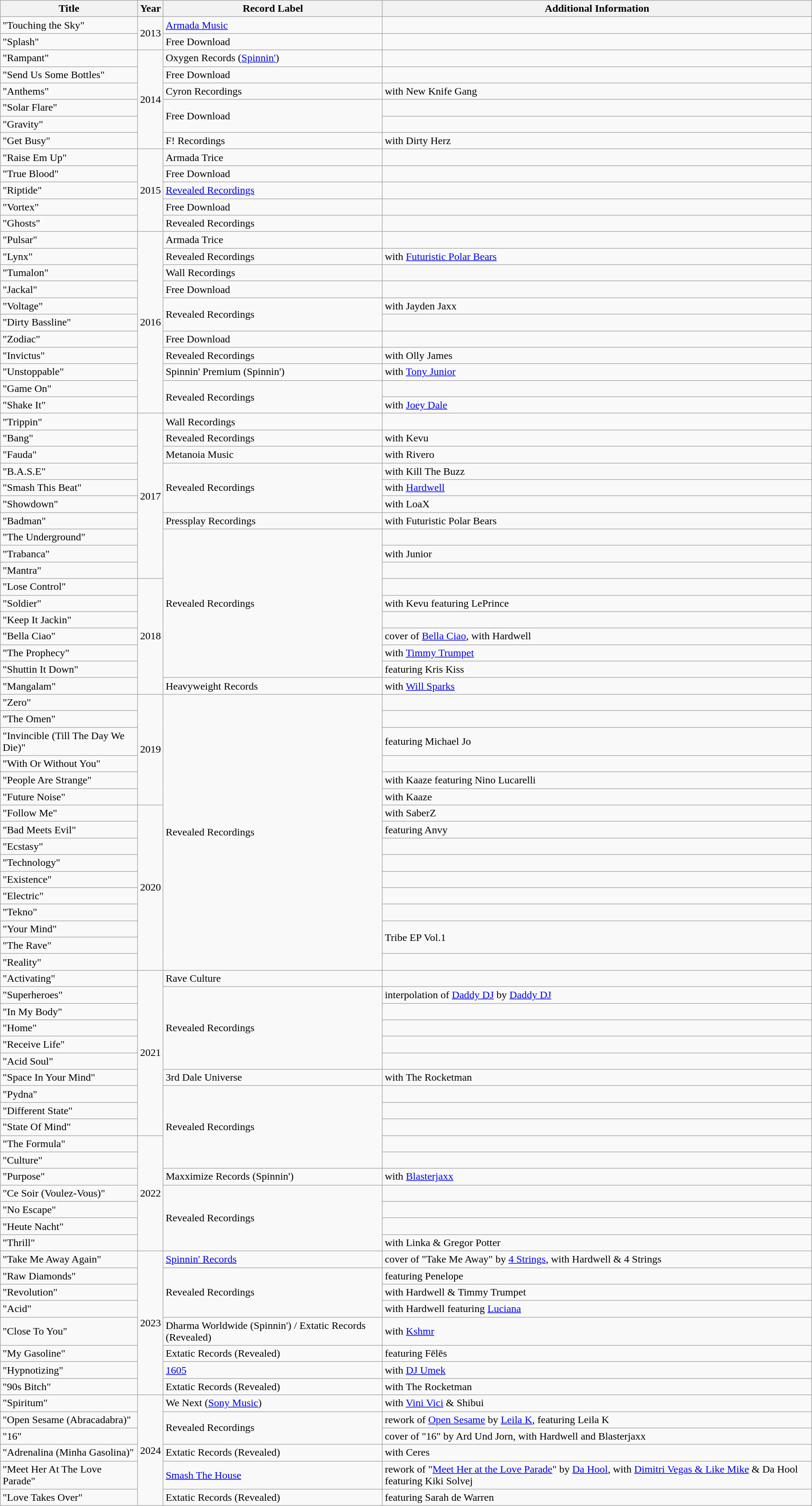<table class="wikitable plainrowheaders">
<tr>
<th>Title</th>
<th>Year</th>
<th>Record Label</th>
<th>Additional Information</th>
</tr>
<tr>
<td>"Touching the Sky"</td>
<td rowspan="2">2013</td>
<td><a href='#'>Armada Music</a></td>
<td></td>
</tr>
<tr>
<td>"Splash"</td>
<td>Free Download</td>
</tr>
<tr>
<td>"Rampant"</td>
<td rowspan="6">2014</td>
<td>Oxygen Records (<a href='#'>Spinnin'</a>)</td>
<td></td>
</tr>
<tr>
<td>"Send Us Some Bottles"</td>
<td>Free Download</td>
</tr>
<tr>
<td>"Anthems"</td>
<td>Cyron Recordings</td>
<td>with New Knife Gang</td>
</tr>
<tr>
<td>"Solar Flare"</td>
<td rowspan="2">Free Download</td>
</tr>
<tr>
<td>"Gravity"</td>
<td></td>
</tr>
<tr>
<td>"Get Busy"</td>
<td>F! Recordings</td>
<td>with Dirty Herz</td>
</tr>
<tr>
<td>"Raise Em Up"</td>
<td rowspan="5">2015</td>
<td>Armada Trice</td>
<td></td>
</tr>
<tr>
<td>"True Blood"</td>
<td>Free Download</td>
<td></td>
</tr>
<tr>
<td>"Riptide"</td>
<td><a href='#'>Revealed Recordings</a></td>
<td></td>
</tr>
<tr>
<td>"Vortex"</td>
<td>Free Download</td>
<td></td>
</tr>
<tr>
<td>"Ghosts"</td>
<td>Revealed Recordings</td>
<td></td>
</tr>
<tr>
<td>"Pulsar"</td>
<td rowspan="11">2016</td>
<td>Armada Trice</td>
<td></td>
</tr>
<tr>
<td>"Lynx"</td>
<td>Revealed Recordings</td>
<td>with <a href='#'>Futuristic Polar Bears</a></td>
</tr>
<tr>
<td>"Tumalon"</td>
<td>Wall Recordings</td>
<td></td>
</tr>
<tr>
<td>"Jackal"</td>
<td>Free Download</td>
<td></td>
</tr>
<tr>
<td>"Voltage"</td>
<td rowspan="2">Revealed Recordings</td>
<td>with Jayden Jaxx</td>
</tr>
<tr>
<td>"Dirty Bassline"</td>
<td></td>
</tr>
<tr>
<td>"Zodiac"</td>
<td>Free Download</td>
<td></td>
</tr>
<tr>
<td>"Invictus"</td>
<td>Revealed Recordings</td>
<td>with Olly James</td>
</tr>
<tr>
<td>"Unstoppable"</td>
<td>Spinnin' Premium (Spinnin')</td>
<td>with <a href='#'>Tony Junior</a></td>
</tr>
<tr>
<td>"Game On"</td>
<td rowspan="2">Revealed Recordings</td>
<td></td>
</tr>
<tr>
<td>"Shake It"</td>
<td>with <a href='#'>Joey Dale</a></td>
</tr>
<tr>
<td>"Trippin"</td>
<td rowspan="10">2017</td>
<td>Wall Recordings</td>
<td></td>
</tr>
<tr>
<td>"Bang"</td>
<td>Revealed Recordings</td>
<td>with Kevu</td>
</tr>
<tr>
<td>"Fauda"</td>
<td>Metanoia Music</td>
<td>with Rivero</td>
</tr>
<tr>
<td>"B.A.S.E"</td>
<td rowspan="3">Revealed Recordings</td>
<td>with Kill The Buzz</td>
</tr>
<tr>
<td>"Smash This Beat"</td>
<td>with <a href='#'>Hardwell</a></td>
</tr>
<tr>
<td>"Showdown"</td>
<td>with LoaX</td>
</tr>
<tr>
<td>"Badman"</td>
<td>Pressplay Recordings</td>
<td>with Futuristic Polar Bears</td>
</tr>
<tr>
<td>"The Underground"</td>
<td rowspan="9">Revealed Recordings</td>
<td></td>
</tr>
<tr>
<td>"Trabanca"</td>
<td>with Junior</td>
</tr>
<tr>
<td>"Mantra"</td>
<td></td>
</tr>
<tr>
<td>"Lose Control"</td>
<td rowspan="7">2018</td>
<td></td>
</tr>
<tr>
<td>"Soldier"</td>
<td>with Kevu featuring LePrince</td>
</tr>
<tr>
<td>"Keep It Jackin"</td>
<td></td>
</tr>
<tr>
<td>"Bella Ciao"</td>
<td>cover of <a href='#'>Bella Ciao</a>, with Hardwell</td>
</tr>
<tr>
<td>"The Prophecy"</td>
<td>with <a href='#'>Timmy Trumpet</a></td>
</tr>
<tr>
<td>"Shuttin It Down"</td>
<td>featuring Kris Kiss</td>
</tr>
<tr>
<td>"Mangalam"</td>
<td>Heavyweight Records</td>
<td>with <a href='#'>Will Sparks</a></td>
</tr>
<tr>
<td>"Zero"</td>
<td rowspan="6">2019</td>
<td rowspan="16">Revealed Recordings</td>
<td></td>
</tr>
<tr>
<td>"The Omen"</td>
<td></td>
</tr>
<tr>
<td>"Invincible (Till The Day We Die)"</td>
<td>featuring Michael Jo</td>
</tr>
<tr>
<td>"With Or Without You"</td>
<td></td>
</tr>
<tr>
<td>"People Are Strange"</td>
<td>with Kaaze featuring Nino Lucarelli</td>
</tr>
<tr>
<td>"Future Noise"</td>
<td>with Kaaze</td>
</tr>
<tr>
<td>"Follow Me"</td>
<td rowspan="10">2020</td>
<td>with SaberZ</td>
</tr>
<tr>
<td>"Bad Meets Evil"</td>
<td>featuring Anvy</td>
</tr>
<tr>
<td>"Ecstasy"</td>
<td></td>
</tr>
<tr>
<td>"Technology"</td>
<td></td>
</tr>
<tr>
<td>"Existence"</td>
<td></td>
</tr>
<tr>
<td>"Electric"</td>
<td></td>
</tr>
<tr>
<td>"Tekno"</td>
<td></td>
</tr>
<tr>
<td>"Your Mind"</td>
<td rowspan="2">Tribe EP Vol.1</td>
</tr>
<tr>
<td>"The Rave"</td>
</tr>
<tr>
<td>"Reality"</td>
<td></td>
</tr>
<tr>
<td>"Activating"</td>
<td rowspan="10">2021</td>
<td>Rave Culture</td>
<td></td>
</tr>
<tr>
<td>"Superheroes"</td>
<td rowspan="5">Revealed Recordings</td>
<td>interpolation of <a href='#'>Daddy DJ</a> by <a href='#'>Daddy DJ</a></td>
</tr>
<tr>
<td>"In My Body"</td>
<td></td>
</tr>
<tr>
<td>"Home"</td>
<td></td>
</tr>
<tr>
<td>"Receive Life"</td>
<td></td>
</tr>
<tr>
<td>"Acid Soul"</td>
<td></td>
</tr>
<tr>
<td>"Space In Your Mind"</td>
<td>3rd Dale Universe</td>
<td>with The Rocketman</td>
</tr>
<tr>
<td>"Pydna"</td>
<td rowspan="5">Revealed Recordings</td>
<td></td>
</tr>
<tr>
<td>"Different State"</td>
<td></td>
</tr>
<tr>
<td>"State Of Mind"</td>
<td></td>
</tr>
<tr>
<td>"The Formula"</td>
<td rowspan="7">2022</td>
<td></td>
</tr>
<tr>
<td>"Culture"</td>
<td></td>
</tr>
<tr>
<td>"Purpose"</td>
<td>Maxximize Records (Spinnin')</td>
<td>with <a href='#'>Blasterjaxx</a></td>
</tr>
<tr>
<td>"Ce Soir (Voulez-Vous)"</td>
<td rowspan="4">Revealed Recordings</td>
<td></td>
</tr>
<tr>
<td>"No Escape"</td>
<td></td>
</tr>
<tr>
<td>"Heute Nacht"</td>
<td></td>
</tr>
<tr>
<td>"Thrill"</td>
<td>with Linka & Gregor Potter</td>
</tr>
<tr>
<td>"Take Me Away Again"</td>
<td rowspan="8">2023</td>
<td><a href='#'>Spinnin' Records</a></td>
<td>cover of "Take Me Away" by <a href='#'>4 Strings</a>, with Hardwell & 4 Strings</td>
</tr>
<tr>
<td>"Raw Diamonds"</td>
<td rowspan="3">Revealed Recordings</td>
<td>featuring Penelope</td>
</tr>
<tr>
<td>"Revolution"</td>
<td>with Hardwell & Timmy Trumpet</td>
</tr>
<tr>
<td>"Acid"</td>
<td>with Hardwell featuring <a href='#'>Luciana</a></td>
</tr>
<tr>
<td>"Close To You"</td>
<td>Dharma Worldwide (Spinnin') / Extatic Records (Revealed)</td>
<td>with <a href='#'>Kshmr</a></td>
</tr>
<tr>
<td>"My Gasoline"</td>
<td>Extatic Records (Revealed)</td>
<td>featuring Fēlēs</td>
</tr>
<tr>
<td>"Hypnotizing"</td>
<td><a href='#'>1605</a></td>
<td>with <a href='#'>DJ Umek</a></td>
</tr>
<tr>
<td>"90s Bitch"</td>
<td>Extatic Records (Revealed)</td>
<td>with The Rocketman</td>
</tr>
<tr>
<td>"Spiritum"</td>
<td rowspan="6">2024</td>
<td>We Next (<a href='#'>Sony Music</a>)</td>
<td>with <a href='#'>Vini Vici</a> & Shibui</td>
</tr>
<tr>
<td>"Open Sesame (Abracadabra)"</td>
<td rowspan="2">Revealed Recordings</td>
<td>rework of <a href='#'>Open Sesame</a> by <a href='#'>Leila K</a>, featuring Leila K</td>
</tr>
<tr>
<td>"16"</td>
<td>cover of "16" by Ard Und Jorn, with Hardwell and Blasterjaxx</td>
</tr>
<tr>
<td>"Adrenalina (Minha Gasolina)"</td>
<td>Extatic Records (Revealed)</td>
<td>with Ceres</td>
</tr>
<tr>
<td>"Meet Her At The Love Parade"</td>
<td><a href='#'>Smash The House</a></td>
<td>rework of "<a href='#'>Meet Her at the Love Parade</a>" by <a href='#'>Da Hool</a>, with <a href='#'>Dimitri Vegas & Like Mike</a> & Da Hool featuring Kiki Solvej</td>
</tr>
<tr>
<td>"Love Takes Over"</td>
<td>Extatic Records (Revealed)</td>
<td>featuring Sarah de Warren</td>
</tr>
</table>
